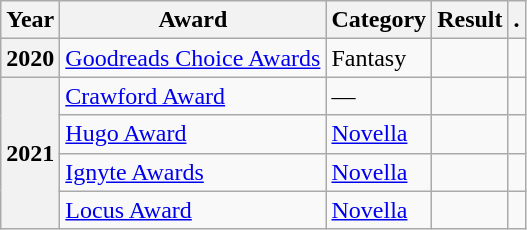<table class="wikitable sortable">
<tr>
<th>Year</th>
<th>Award</th>
<th>Category</th>
<th>Result</th>
<th>.</th>
</tr>
<tr>
<th>2020</th>
<td><a href='#'>Goodreads Choice Awards</a></td>
<td>Fantasy</td>
<td></td>
<td></td>
</tr>
<tr>
<th rowspan=4>2021</th>
<td><a href='#'>Crawford Award</a></td>
<td>—</td>
<td></td>
<td></td>
</tr>
<tr>
<td><a href='#'>Hugo Award</a></td>
<td><a href='#'>Novella</a></td>
<td></td>
<td></td>
</tr>
<tr>
<td><a href='#'>Ignyte Awards</a></td>
<td><a href='#'>Novella</a></td>
<td></td>
<td></td>
</tr>
<tr>
<td><a href='#'>Locus Award</a></td>
<td><a href='#'>Novella</a></td>
<td></td>
<td></td>
</tr>
</table>
